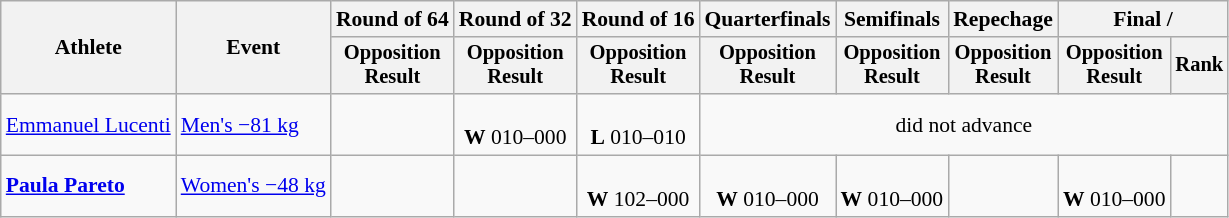<table class="wikitable" style="font-size:90%">
<tr>
<th rowspan="2">Athlete</th>
<th rowspan="2">Event</th>
<th>Round of 64</th>
<th>Round of 32</th>
<th>Round of 16</th>
<th>Quarterfinals</th>
<th>Semifinals</th>
<th>Repechage</th>
<th colspan=2>Final / </th>
</tr>
<tr style="font-size:95%">
<th>Opposition<br>Result</th>
<th>Opposition<br>Result</th>
<th>Opposition<br>Result</th>
<th>Opposition<br>Result</th>
<th>Opposition<br>Result</th>
<th>Opposition<br>Result</th>
<th>Opposition<br>Result</th>
<th>Rank</th>
</tr>
<tr align=center>
<td align=left><a href='#'>Emmanuel Lucenti</a></td>
<td align=left><a href='#'>Men's −81 kg</a></td>
<td></td>
<td><br><strong>W</strong> 010–000</td>
<td><br><strong>L</strong> 010–010 </td>
<td colspan=5>did not advance</td>
</tr>
<tr align=center>
<td align=left><strong><a href='#'>Paula Pareto</a></strong></td>
<td align=left><a href='#'>Women's −48 kg</a></td>
<td></td>
<td></td>
<td><br><strong>W</strong> 102–000</td>
<td><br> <strong>W</strong> 010–000</td>
<td><br> <strong>W</strong> 010–000</td>
<td></td>
<td><br><strong>W</strong> 010–000</td>
<td></td>
</tr>
</table>
